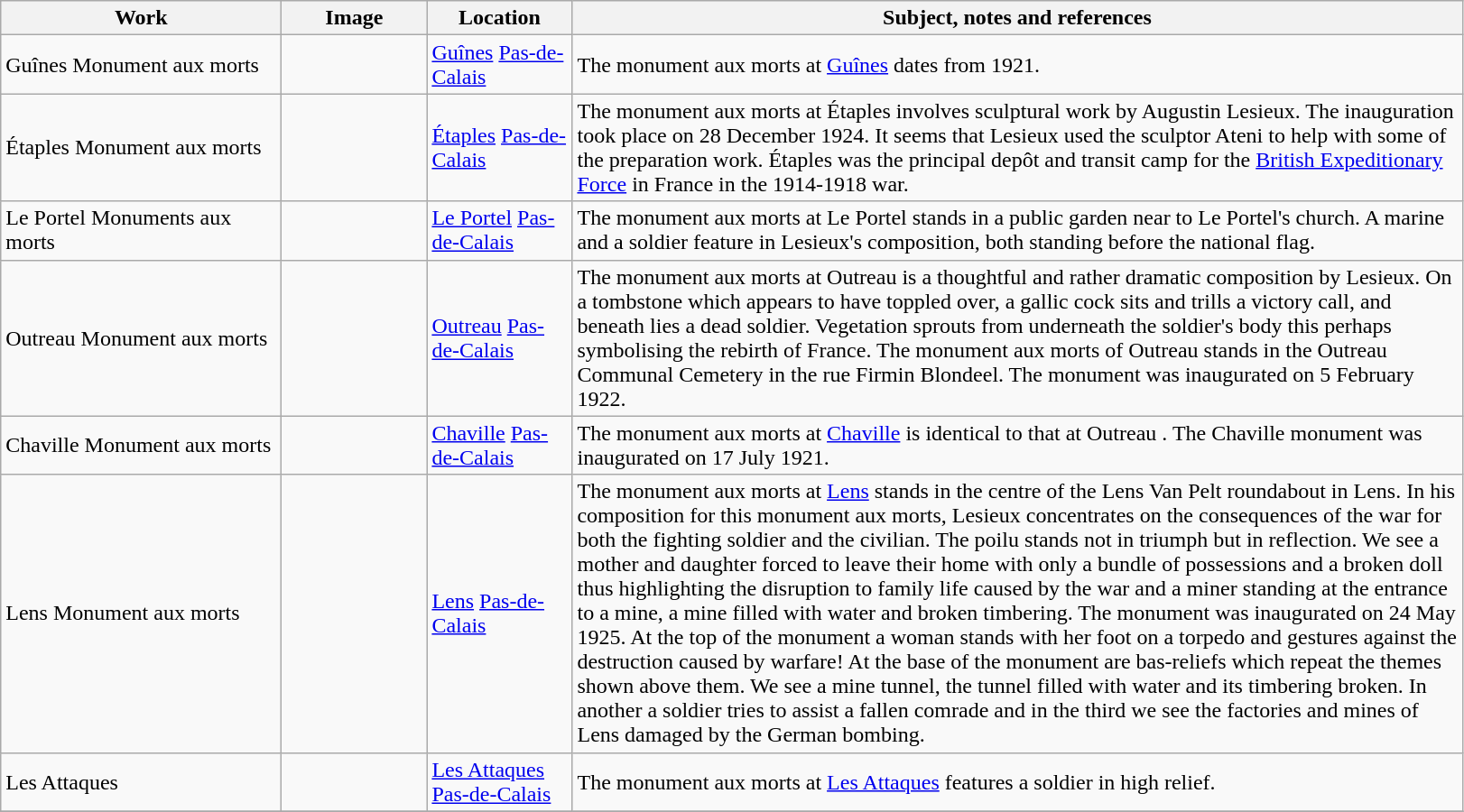<table class="wikitable sortable">
<tr>
<th style="width:200px">Work</th>
<th style="width:100px" class="sortable">Image</th>
<th style="width:100px">Location</th>
<th style="width:650px" class="unsortable">Subject, notes and references</th>
</tr>
<tr>
<td>Guînes Monument aux morts</td>
<td></td>
<td><a href='#'>Guînes</a> <a href='#'>Pas-de-Calais</a></td>
<td>The monument aux morts at <a href='#'>Guînes</a> dates from 1921.</td>
</tr>
<tr>
<td>Étaples Monument aux morts</td>
<td></td>
<td><a href='#'>Étaples</a>  <a href='#'>Pas-de-Calais</a></td>
<td>The monument aux morts at Étaples involves sculptural work by Augustin Lesieux. The inauguration took place on 28 December 1924. It seems that Lesieux used the sculptor Ateni to help with some of the preparation work. Étaples was the principal depôt and transit camp for the <a href='#'>British Expeditionary Force</a> in France in the 1914-1918 war.</td>
</tr>
<tr>
<td>Le Portel Monuments aux morts</td>
<td></td>
<td><a href='#'>Le Portel</a>  <a href='#'>Pas-de-Calais</a></td>
<td>The monument aux morts at Le Portel stands in a public garden near to Le Portel's church. A marine and a soldier feature in Lesieux's composition, both standing before the national flag.</td>
</tr>
<tr>
<td>Outreau Monument aux morts</td>
<td></td>
<td><a href='#'>Outreau</a>  <a href='#'>Pas-de-Calais</a></td>
<td>The monument aux morts at Outreau is a thoughtful and rather dramatic composition by Lesieux. On a tombstone which appears to have toppled over, a gallic cock sits and trills a victory call, and beneath lies a dead soldier. Vegetation sprouts from underneath the soldier's body this perhaps symbolising the rebirth of France. The monument aux morts of Outreau stands in the Outreau Communal Cemetery in the rue Firmin Blondeel. The monument was inaugurated on 5 February 1922.</td>
</tr>
<tr>
<td>Chaville Monument aux morts</td>
<td></td>
<td><a href='#'>Chaville</a>  <a href='#'>Pas-de-Calais</a></td>
<td>The monument aux morts at <a href='#'>Chaville</a> is identical to that at Outreau . The Chaville monument was inaugurated on 17 July 1921.</td>
</tr>
<tr>
<td>Lens Monument aux morts</td>
<td></td>
<td><a href='#'>Lens</a>  <a href='#'>Pas-de-Calais</a></td>
<td>The monument aux morts at <a href='#'>Lens</a> stands in the centre of the Lens Van Pelt roundabout in Lens. In his composition for this monument aux morts, Lesieux concentrates on the consequences of the war for both the fighting soldier and the civilian. The poilu stands not in triumph but in reflection. We see a mother and daughter forced to leave their home with only a bundle of possessions and a broken doll thus highlighting the disruption to family life caused by the war and a miner standing at the entrance to a mine, a mine filled with water and broken timbering. The monument was inaugurated on 24 May 1925. At the top of the monument a woman stands with her foot on a torpedo and gestures against the destruction caused by warfare!  At the base of the monument are bas-reliefs which repeat the themes shown above them. We see a mine tunnel, the tunnel filled with water and its timbering broken. In another a soldier tries to assist a fallen comrade and in the third we see the factories and mines of Lens damaged by the German bombing.</td>
</tr>
<tr>
<td>Les Attaques</td>
<td></td>
<td><a href='#'>Les Attaques</a>  <a href='#'>Pas-de-Calais</a></td>
<td>The monument aux morts at <a href='#'>Les Attaques</a> features a soldier in high relief.</td>
</tr>
<tr>
</tr>
</table>
